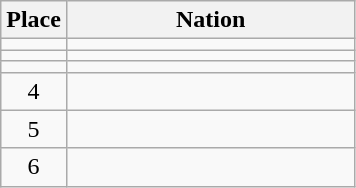<table class=wikitable style=text-align:center>
<tr>
<th width=35>Place</th>
<th width=185>Nation</th>
</tr>
<tr>
<td></td>
<td style=text-align:left></td>
</tr>
<tr>
<td></td>
<td style=text-align:left></td>
</tr>
<tr>
<td></td>
<td style=text-align:left></td>
</tr>
<tr>
<td>4</td>
<td style=text-align:left></td>
</tr>
<tr>
<td>5</td>
<td style=text-align:left></td>
</tr>
<tr>
<td>6</td>
<td style=text-align:left></td>
</tr>
</table>
